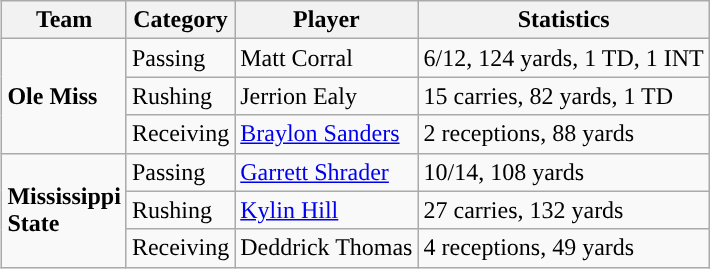<table class="wikitable" style="float: right;">
<tr>
<th>Team</th>
<th>Category</th>
<th>Player</th>
<th>Statistics</th>
</tr>
<tr>
<td rowspan=3><strong>Ole Miss</strong></td>
<td>Passing</td>
<td>Matt Corral</td>
<td>6/12, 124 yards, 1 TD, 1 INT</td>
</tr>
<tr>
<td>Rushing</td>
<td>Jerrion Ealy</td>
<td>15 carries, 82 yards, 1 TD</td>
</tr>
<tr>
<td>Receiving</td>
<td><a href='#'>Braylon Sanders</a></td>
<td>2 receptions, 88 yards</td>
</tr>
<tr>
<td rowspan=3><strong>Mississippi<br>State<br></strong></td>
<td>Passing</td>
<td><a href='#'>Garrett Shrader</a></td>
<td>10/14, 108 yards</td>
</tr>
<tr>
<td>Rushing</td>
<td><a href='#'>Kylin Hill</a></td>
<td>27 carries, 132 yards</td>
</tr>
<tr>
<td>Receiving</td>
<td>Deddrick Thomas</td>
<td>4 receptions, 49 yards</td>
</tr>
</table>
